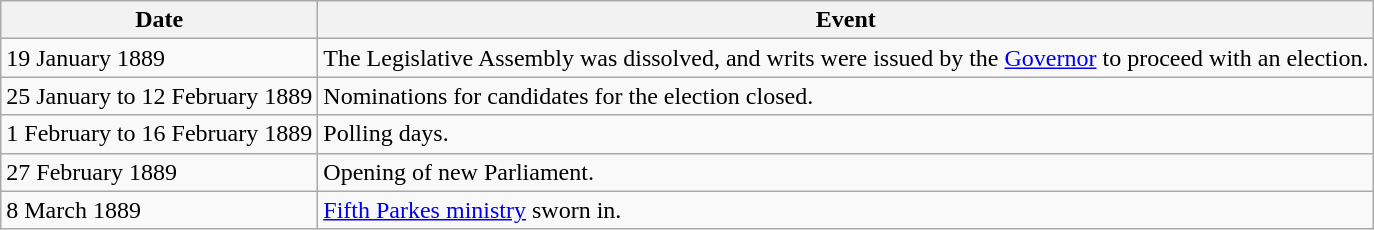<table class="wikitable">
<tr>
<th>Date</th>
<th>Event</th>
</tr>
<tr>
<td>19 January 1889</td>
<td>The Legislative Assembly was dissolved, and writs were issued by the <a href='#'>Governor</a> to proceed with an election.</td>
</tr>
<tr>
<td>25 January to 12 February 1889</td>
<td>Nominations for candidates for the election closed.</td>
</tr>
<tr>
<td>1 February to 16 February 1889</td>
<td>Polling days.</td>
</tr>
<tr>
<td>27 February 1889</td>
<td>Opening of new Parliament.</td>
</tr>
<tr>
<td>8 March 1889</td>
<td><a href='#'>Fifth Parkes ministry</a> sworn in.</td>
</tr>
</table>
